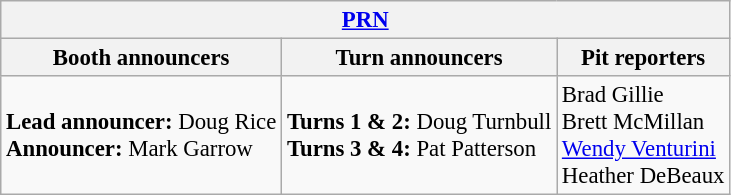<table class="wikitable" style="font-size: 95%">
<tr>
<th colspan="3"><a href='#'>PRN</a></th>
</tr>
<tr>
<th>Booth announcers</th>
<th>Turn announcers</th>
<th>Pit reporters</th>
</tr>
<tr>
<td><strong>Lead announcer:</strong> Doug Rice<br><strong>Announcer:</strong> Mark Garrow</td>
<td><strong>Turns 1 & 2:</strong> Doug Turnbull<br><strong>Turns 3 & 4:</strong> Pat Patterson</td>
<td>Brad Gillie<br>Brett McMillan<br><a href='#'>Wendy Venturini</a><br>Heather DeBeaux</td>
</tr>
</table>
